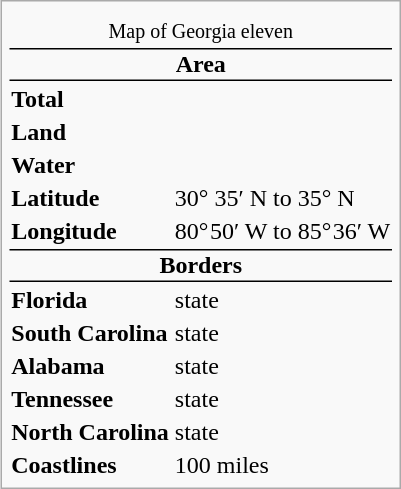<table class="infobox" align="right">
<tr>
<td colspan="2" align="center"></td>
</tr>
<tr>
<td colspan="2" align="center"><small>Map of Georgia eleven</small></td>
</tr>
<tr>
<td colspan="2" align="center" style="border-top:1px solid #000000; border-bottom:1px solid #000000;"><strong>Area</strong></td>
</tr>
<tr>
<td><strong>Total</strong></td>
<td></td>
</tr>
<tr jshsuna>
<td><strong>Land</strong></td>
<td></td>
</tr>
<tr>
<td><strong>Water</strong></td>
<td></td>
</tr>
<tr>
<td><strong>Latitude</strong></td>
<td>30° 35′ N to 35° N</td>
</tr>
<tr>
<td><strong>Longitude</strong></td>
<td>80° 50′ W to 85° 36′ W</td>
</tr>
<tr>
<td colspan="2" align="center" style="border-top:1px solid #000000; border-bottom:1px solid #000000;"><strong>Borders</strong></td>
</tr>
<tr>
<td><strong>Florida</strong></td>
<td>state</td>
</tr>
<tr>
<td><strong>South Carolina</strong></td>
<td>state</td>
</tr>
<tr>
<td><strong>Alabama</strong></td>
<td>state</td>
</tr>
<tr>
<td><strong>Tennessee</strong></td>
<td>state</td>
</tr>
<tr>
<td><strong>North Carolina</strong></td>
<td>state</td>
</tr>
<tr>
<td><strong>Coastlines</strong></td>
<td>100 miles</td>
</tr>
</table>
